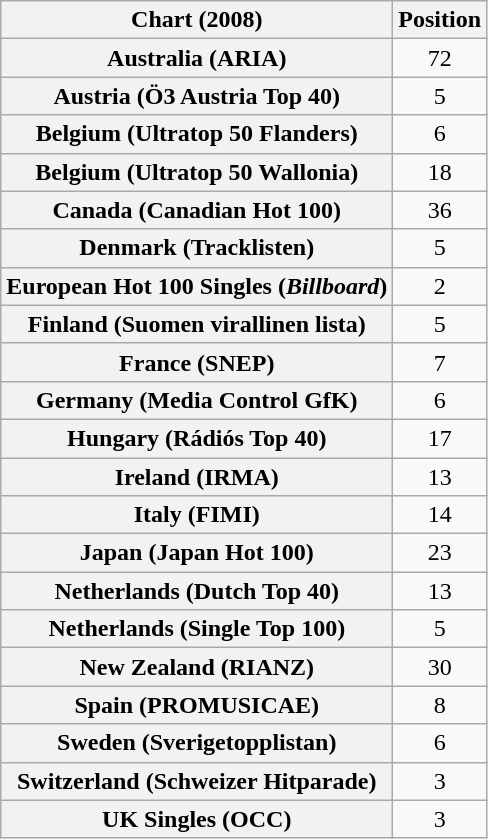<table class="wikitable sortable plainrowheaders">
<tr>
<th>Chart (2008)</th>
<th>Position</th>
</tr>
<tr>
<th scope="row">Australia (ARIA)</th>
<td align="center">72</td>
</tr>
<tr>
<th scope="row">Austria (Ö3 Austria Top 40)</th>
<td align="center">5</td>
</tr>
<tr>
<th scope="row">Belgium (Ultratop 50 Flanders)</th>
<td align="center">6</td>
</tr>
<tr>
<th scope="row">Belgium (Ultratop 50 Wallonia)</th>
<td align="center">18</td>
</tr>
<tr>
<th scope="row">Canada (Canadian Hot 100)</th>
<td align="center">36</td>
</tr>
<tr>
<th scope="row">Denmark (Tracklisten)</th>
<td align="center">5</td>
</tr>
<tr>
<th scope="row">European Hot 100 Singles (<em>Billboard</em>)</th>
<td align="center">2</td>
</tr>
<tr>
<th scope="row">Finland (Suomen virallinen lista)</th>
<td align="center">5</td>
</tr>
<tr>
<th scope="row">France (SNEP)</th>
<td align="center">7</td>
</tr>
<tr>
<th scope="row">Germany (Media Control GfK)</th>
<td align="center">6</td>
</tr>
<tr>
<th scope="row">Hungary (Rádiós Top 40)</th>
<td align="center">17</td>
</tr>
<tr>
<th scope="row">Ireland (IRMA)</th>
<td align="center">13</td>
</tr>
<tr>
<th scope="row">Italy (FIMI)</th>
<td align="center">14</td>
</tr>
<tr>
<th scope="row">Japan (Japan Hot 100)</th>
<td align="center">23</td>
</tr>
<tr>
<th scope="row">Netherlands (Dutch Top 40)</th>
<td align="center">13</td>
</tr>
<tr>
<th scope="row">Netherlands (Single Top 100)</th>
<td align="center">5</td>
</tr>
<tr>
<th scope="row">New Zealand (RIANZ)</th>
<td align="center">30</td>
</tr>
<tr>
<th scope="row">Spain (PROMUSICAE)</th>
<td align="center">8</td>
</tr>
<tr>
<th scope="row">Sweden (Sverigetopplistan)</th>
<td align="center">6</td>
</tr>
<tr>
<th scope="row">Switzerland (Schweizer Hitparade)</th>
<td align="center">3</td>
</tr>
<tr>
<th scope="row">UK Singles (OCC)</th>
<td align="center">3</td>
</tr>
</table>
